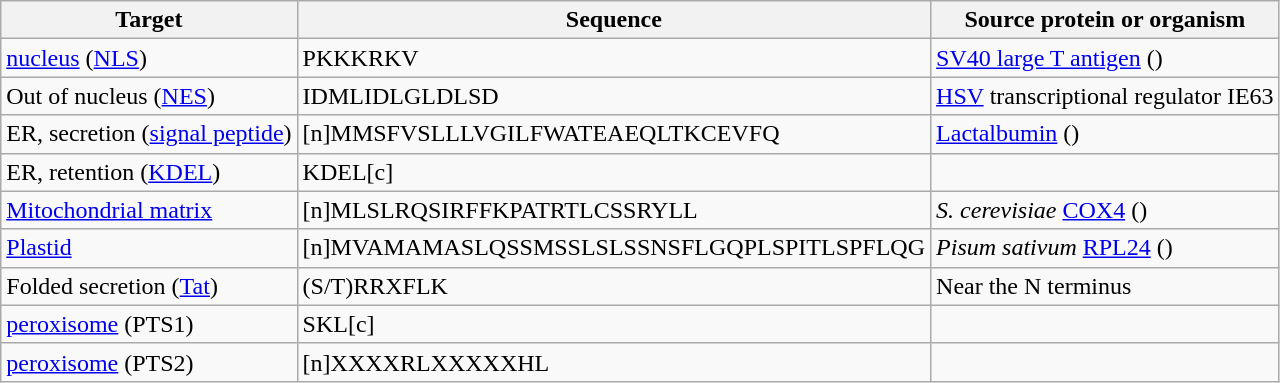<table class="wikitable">
<tr>
<th>Target</th>
<th>Sequence</th>
<th>Source protein or organism</th>
</tr>
<tr>
<td><a href='#'>nucleus</a> (<a href='#'>NLS</a>)</td>
<td>PKKKRKV</td>
<td><a href='#'>SV40 large T antigen</a> ()</td>
</tr>
<tr>
<td>Out of nucleus (<a href='#'>NES</a>)</td>
<td>IDMLIDLGLDLSD</td>
<td><a href='#'>HSV</a> transcriptional regulator IE63 </td>
</tr>
<tr>
<td>ER, secretion (<a href='#'>signal peptide</a>)</td>
<td>[n]MMSFVSLLLVGILFWATEAEQLTKCEVFQ</td>
<td><a href='#'>Lactalbumin</a> ()</td>
</tr>
<tr>
<td>ER, retention (<a href='#'>KDEL</a>)</td>
<td>KDEL[c]</td>
<td></td>
</tr>
<tr>
<td><a href='#'>Mitochondrial matrix</a></td>
<td>[n]MLSLRQSIRFFKPATRTLCSSRYLL</td>
<td><em>S. cerevisiae</em> <a href='#'>COX4</a> ()</td>
</tr>
<tr>
<td><a href='#'>Plastid</a></td>
<td>[n]MVAMAMASLQSSMSSLSLSSNSFLGQPLSPITLSPFLQG</td>
<td><em>Pisum sativum</em> <a href='#'>RPL24</a> ()</td>
</tr>
<tr>
<td>Folded secretion (<a href='#'>Tat</a>)</td>
<td>(S/T)RRXFLK</td>
<td>Near the N terminus</td>
</tr>
<tr>
<td><a href='#'>peroxisome</a> (PTS1)</td>
<td>SKL[c]</td>
<td></td>
</tr>
<tr>
<td><a href='#'>peroxisome</a> (PTS2)</td>
<td>[n]XXXXRLXXXXXHL</td>
<td></td>
</tr>
</table>
